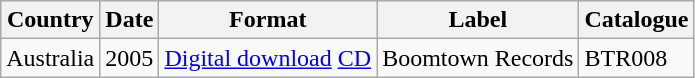<table class="wikitable">
<tr>
<th>Country</th>
<th>Date</th>
<th>Format</th>
<th>Label</th>
<th>Catalogue</th>
</tr>
<tr>
<td>Australia</td>
<td>2005</td>
<td><a href='#'>Digital download</a> <a href='#'>CD</a></td>
<td>Boomtown Records</td>
<td>BTR008</td>
</tr>
</table>
